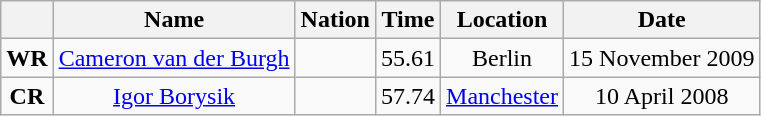<table class=wikitable style=text-align:center>
<tr>
<th></th>
<th>Name</th>
<th>Nation</th>
<th>Time</th>
<th>Location</th>
<th>Date</th>
</tr>
<tr>
<td><strong>WR</strong></td>
<td><a href='#'>Cameron van der Burgh</a></td>
<td></td>
<td align=left>55.61</td>
<td>Berlin</td>
<td>15 November 2009</td>
</tr>
<tr>
<td><strong>CR</strong></td>
<td><a href='#'>Igor Borysik</a></td>
<td></td>
<td align=left>57.74</td>
<td><a href='#'>Manchester</a></td>
<td>10 April 2008</td>
</tr>
</table>
